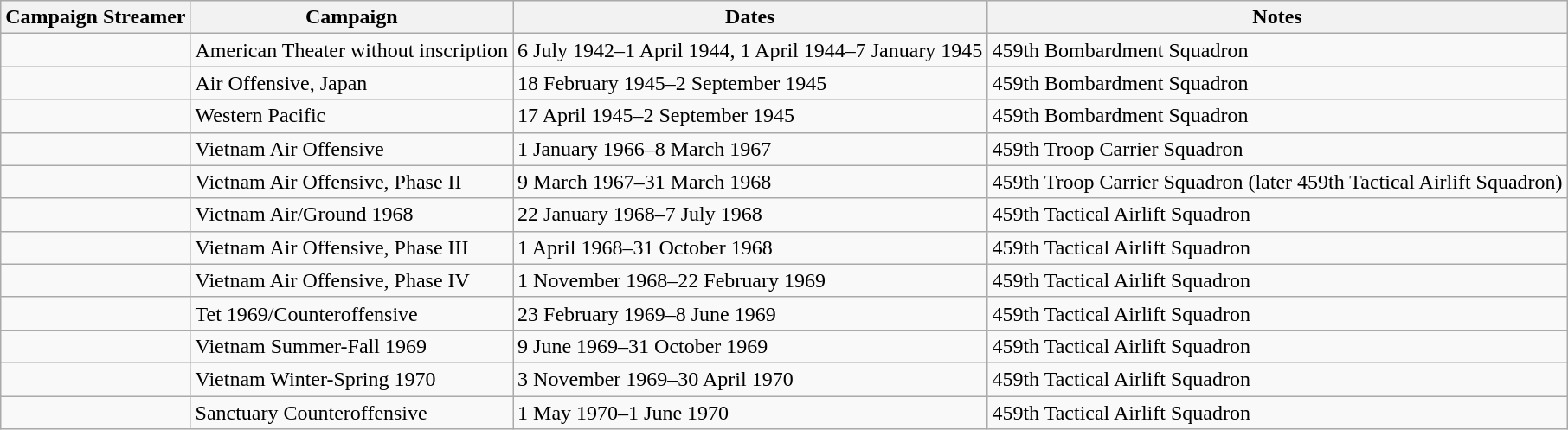<table class="wikitable">
<tr style="background:#efefef;">
<th>Campaign Streamer</th>
<th>Campaign</th>
<th>Dates</th>
<th>Notes</th>
</tr>
<tr>
<td></td>
<td>American Theater without inscription</td>
<td>6 July 1942–1 April 1944, 1 April 1944–7 January 1945</td>
<td>459th Bombardment Squadron</td>
</tr>
<tr>
<td></td>
<td>Air Offensive, Japan</td>
<td>18 February 1945–2 September 1945</td>
<td>459th Bombardment Squadron</td>
</tr>
<tr>
<td></td>
<td>Western Pacific</td>
<td>17 April 1945–2 September 1945</td>
<td>459th Bombardment Squadron</td>
</tr>
<tr>
<td></td>
<td>Vietnam Air Offensive</td>
<td>1 January 1966–8 March 1967</td>
<td>459th Troop Carrier Squadron</td>
</tr>
<tr>
<td></td>
<td>Vietnam Air Offensive, Phase II</td>
<td>9 March 1967–31 March 1968</td>
<td>459th Troop Carrier Squadron (later 459th Tactical Airlift Squadron)</td>
</tr>
<tr>
<td></td>
<td>Vietnam Air/Ground 1968</td>
<td>22 January 1968–7 July 1968</td>
<td>459th Tactical Airlift Squadron</td>
</tr>
<tr>
<td></td>
<td>Vietnam Air Offensive, Phase III</td>
<td>1 April 1968–31 October 1968</td>
<td>459th Tactical Airlift Squadron</td>
</tr>
<tr>
<td></td>
<td>Vietnam Air Offensive, Phase IV</td>
<td>1 November 1968–22 February 1969</td>
<td>459th Tactical Airlift Squadron</td>
</tr>
<tr>
<td></td>
<td>Tet 1969/Counteroffensive</td>
<td>23 February 1969–8 June 1969</td>
<td>459th Tactical Airlift Squadron</td>
</tr>
<tr>
<td></td>
<td>Vietnam Summer-Fall 1969</td>
<td>9 June 1969–31 October 1969</td>
<td>459th Tactical Airlift Squadron</td>
</tr>
<tr>
<td></td>
<td>Vietnam Winter-Spring 1970</td>
<td>3 November 1969–30 April 1970</td>
<td>459th Tactical Airlift Squadron</td>
</tr>
<tr>
<td></td>
<td>Sanctuary Counteroffensive</td>
<td>1 May 1970–1 June 1970</td>
<td>459th Tactical Airlift Squadron</td>
</tr>
</table>
